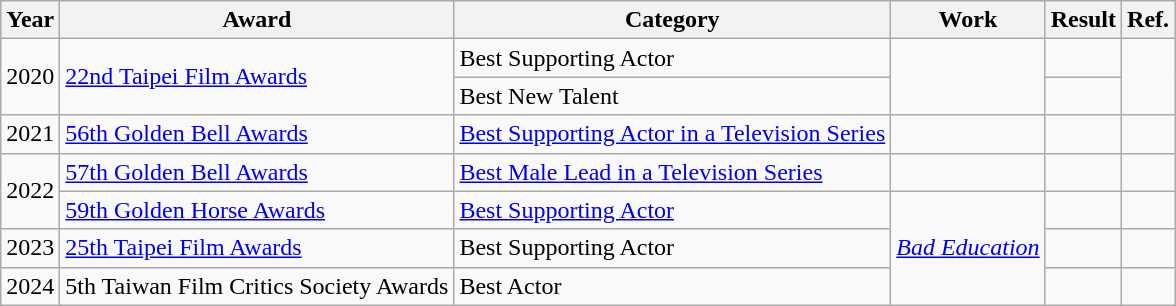<table class="wikitable plainrowheaders">
<tr>
<th>Year</th>
<th>Award</th>
<th>Category</th>
<th>Work</th>
<th>Result</th>
<th>Ref.</th>
</tr>
<tr>
<td rowspan="2">2020</td>
<td rowspan="2"><a href='#'>22nd Taipei Film Awards</a></td>
<td>Best Supporting Actor</td>
<td rowspan="2"><em></em></td>
<td></td>
<td rowspan="2"></td>
</tr>
<tr>
<td>Best New Talent</td>
<td></td>
</tr>
<tr>
<td>2021</td>
<td><a href='#'>56th Golden Bell Awards</a></td>
<td><a href='#'>Best Supporting Actor in a Television Series</a></td>
<td><em></em></td>
<td></td>
<td></td>
</tr>
<tr>
<td rowspan="2">2022</td>
<td><a href='#'>57th Golden Bell Awards</a></td>
<td><a href='#'>Best Male Lead in a Television Series</a></td>
<td><em></em></td>
<td></td>
<td></td>
</tr>
<tr>
<td><a href='#'>59th Golden Horse Awards</a></td>
<td><a href='#'>Best Supporting Actor</a></td>
<td rowspan="3"><em><a href='#'>Bad Education</a></em></td>
<td></td>
<td></td>
</tr>
<tr>
<td>2023</td>
<td><a href='#'>25th Taipei Film Awards</a></td>
<td>Best Supporting Actor</td>
<td></td>
<td></td>
</tr>
<tr>
<td>2024</td>
<td>5th Taiwan Film Critics Society Awards</td>
<td>Best Actor</td>
<td></td>
<td></td>
</tr>
</table>
